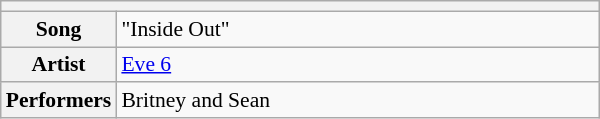<table class="wikitable" style="font-size: 90%" width=400px>
<tr>
<th colspan=2></th>
</tr>
<tr>
<th width=10%>Song</th>
<td>"Inside Out"</td>
</tr>
<tr>
<th width=10%>Artist</th>
<td><a href='#'>Eve 6</a></td>
</tr>
<tr>
<th width=10%>Performers</th>
<td>Britney and Sean</td>
</tr>
</table>
